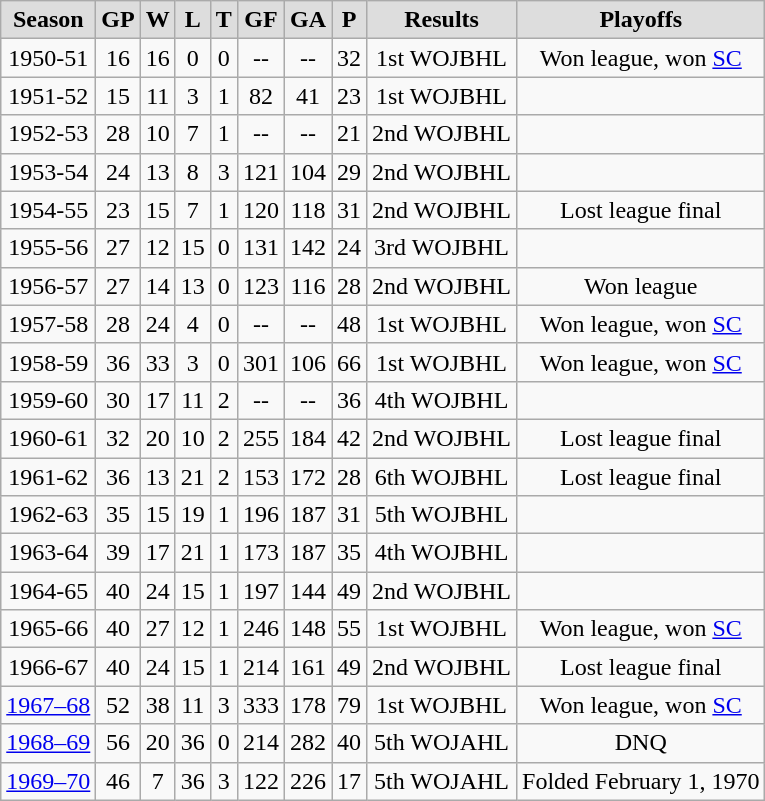<table class="wikitable">
<tr align="center"  bgcolor="#dddddd">
<td><strong>Season</strong></td>
<td><strong>GP</strong></td>
<td><strong>W</strong></td>
<td><strong>L</strong></td>
<td><strong>T</strong></td>
<td><strong>GF</strong></td>
<td><strong>GA</strong></td>
<td><strong>P</strong></td>
<td><strong>Results</strong></td>
<td><strong>Playoffs</strong></td>
</tr>
<tr align="center">
<td>1950-51</td>
<td>16</td>
<td>16</td>
<td>0</td>
<td>0</td>
<td>--</td>
<td>--</td>
<td>32</td>
<td>1st WOJBHL</td>
<td>Won league, won <a href='#'>SC</a></td>
</tr>
<tr align="center">
<td>1951-52</td>
<td>15</td>
<td>11</td>
<td>3</td>
<td>1</td>
<td>82</td>
<td>41</td>
<td>23</td>
<td>1st WOJBHL</td>
<td></td>
</tr>
<tr align="center">
<td>1952-53</td>
<td>28</td>
<td>10</td>
<td>7</td>
<td>1</td>
<td>--</td>
<td>--</td>
<td>21</td>
<td>2nd WOJBHL</td>
<td></td>
</tr>
<tr align="center">
<td>1953-54</td>
<td>24</td>
<td>13</td>
<td>8</td>
<td>3</td>
<td>121</td>
<td>104</td>
<td>29</td>
<td>2nd WOJBHL</td>
<td></td>
</tr>
<tr align="center">
<td>1954-55</td>
<td>23</td>
<td>15</td>
<td>7</td>
<td>1</td>
<td>120</td>
<td>118</td>
<td>31</td>
<td>2nd WOJBHL</td>
<td>Lost league final</td>
</tr>
<tr align="center">
<td>1955-56</td>
<td>27</td>
<td>12</td>
<td>15</td>
<td>0</td>
<td>131</td>
<td>142</td>
<td>24</td>
<td>3rd WOJBHL</td>
<td></td>
</tr>
<tr align="center">
<td>1956-57</td>
<td>27</td>
<td>14</td>
<td>13</td>
<td>0</td>
<td>123</td>
<td>116</td>
<td>28</td>
<td>2nd WOJBHL</td>
<td>Won league</td>
</tr>
<tr align="center">
<td>1957-58</td>
<td>28</td>
<td>24</td>
<td>4</td>
<td>0</td>
<td>--</td>
<td>--</td>
<td>48</td>
<td>1st WOJBHL</td>
<td>Won league, won <a href='#'>SC</a></td>
</tr>
<tr align="center">
<td>1958-59</td>
<td>36</td>
<td>33</td>
<td>3</td>
<td>0</td>
<td>301</td>
<td>106</td>
<td>66</td>
<td>1st WOJBHL</td>
<td>Won league, won <a href='#'>SC</a></td>
</tr>
<tr align="center">
<td>1959-60</td>
<td>30</td>
<td>17</td>
<td>11</td>
<td>2</td>
<td>--</td>
<td>--</td>
<td>36</td>
<td>4th WOJBHL</td>
<td></td>
</tr>
<tr align="center">
<td>1960-61</td>
<td>32</td>
<td>20</td>
<td>10</td>
<td>2</td>
<td>255</td>
<td>184</td>
<td>42</td>
<td>2nd WOJBHL</td>
<td>Lost league final</td>
</tr>
<tr align="center">
<td>1961-62</td>
<td>36</td>
<td>13</td>
<td>21</td>
<td>2</td>
<td>153</td>
<td>172</td>
<td>28</td>
<td>6th WOJBHL</td>
<td>Lost league final</td>
</tr>
<tr align="center">
<td>1962-63</td>
<td>35</td>
<td>15</td>
<td>19</td>
<td>1</td>
<td>196</td>
<td>187</td>
<td>31</td>
<td>5th WOJBHL</td>
<td></td>
</tr>
<tr align="center">
<td>1963-64</td>
<td>39</td>
<td>17</td>
<td>21</td>
<td>1</td>
<td>173</td>
<td>187</td>
<td>35</td>
<td>4th WOJBHL</td>
<td></td>
</tr>
<tr align="center">
<td>1964-65</td>
<td>40</td>
<td>24</td>
<td>15</td>
<td>1</td>
<td>197</td>
<td>144</td>
<td>49</td>
<td>2nd WOJBHL</td>
<td></td>
</tr>
<tr align="center">
<td>1965-66</td>
<td>40</td>
<td>27</td>
<td>12</td>
<td>1</td>
<td>246</td>
<td>148</td>
<td>55</td>
<td>1st WOJBHL</td>
<td>Won league, won <a href='#'>SC</a></td>
</tr>
<tr align="center">
<td>1966-67</td>
<td>40</td>
<td>24</td>
<td>15</td>
<td>1</td>
<td>214</td>
<td>161</td>
<td>49</td>
<td>2nd WOJBHL</td>
<td>Lost league final</td>
</tr>
<tr align="center">
<td><a href='#'>1967–68</a></td>
<td>52</td>
<td>38</td>
<td>11</td>
<td>3</td>
<td>333</td>
<td>178</td>
<td>79</td>
<td>1st WOJBHL</td>
<td>Won league, won <a href='#'>SC</a></td>
</tr>
<tr align="center">
<td><a href='#'>1968–69</a></td>
<td>56</td>
<td>20</td>
<td>36</td>
<td>0</td>
<td>214</td>
<td>282</td>
<td>40</td>
<td>5th WOJAHL</td>
<td>DNQ</td>
</tr>
<tr align="center">
<td><a href='#'>1969–70</a></td>
<td>46</td>
<td>7</td>
<td>36</td>
<td>3</td>
<td>122</td>
<td>226</td>
<td>17</td>
<td>5th WOJAHL</td>
<td>Folded February 1, 1970</td>
</tr>
</table>
